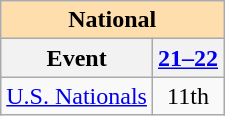<table class="wikitable" style="text-align:center">
<tr>
<th colspan="2" style="background-color: #ffdead; " align="center">National</th>
</tr>
<tr>
<th>Event</th>
<th><a href='#'>21–22</a></th>
</tr>
<tr>
<td><a href='#'>U.S. Nationals</a></td>
<td>11th</td>
</tr>
</table>
